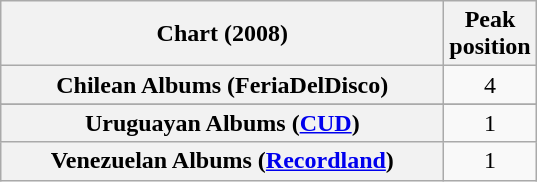<table class="wikitable sortable plainrowheaders">
<tr>
<th scope="col" align="center" style="width:18em;">Chart (2008)</th>
<th scope="col" align="center">Peak<br>position</th>
</tr>
<tr>
<th scope="row">Chilean Albums (FeriaDelDisco)</th>
<td style="text-align:center;">4</td>
</tr>
<tr>
</tr>
<tr>
</tr>
<tr>
</tr>
<tr>
</tr>
<tr>
</tr>
<tr>
<th scope="row">Uruguayan Albums (<a href='#'>CUD</a>)</th>
<td style="text-align:center;">1</td>
</tr>
<tr>
<th scope="row">Venezuelan Albums (<a href='#'>Recordland</a>)</th>
<td align="center">1</td>
</tr>
</table>
